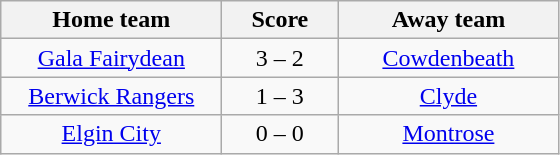<table class="wikitable" style="text-align: center">
<tr>
<th width=140>Home team</th>
<th width=70>Score</th>
<th width=140>Away team</th>
</tr>
<tr>
<td><a href='#'>Gala Fairydean</a></td>
<td>3 – 2</td>
<td><a href='#'>Cowdenbeath</a></td>
</tr>
<tr>
<td><a href='#'>Berwick Rangers</a></td>
<td>1 – 3</td>
<td><a href='#'>Clyde</a></td>
</tr>
<tr>
<td><a href='#'>Elgin City</a></td>
<td>0 – 0</td>
<td><a href='#'>Montrose</a></td>
</tr>
</table>
